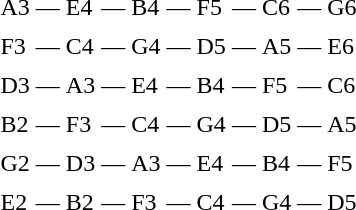<table>
<tr>
<td>A3</td>
<td>—</td>
<td>E4</td>
<td>—</td>
<td>B4</td>
<td>—</td>
<td>F5</td>
<td>—</td>
<td>C6</td>
<td>—</td>
<td>G6</td>
</tr>
<tr>
<td></td>
<td></td>
<td></td>
<td></td>
<td></td>
<td></td>
<td></td>
<td></td>
<td></td>
<td></td>
<td></td>
</tr>
<tr>
<td>F3</td>
<td>—</td>
<td>C4</td>
<td>—</td>
<td>G4</td>
<td>—</td>
<td>D5</td>
<td>—</td>
<td>A5</td>
<td>—</td>
<td>E6</td>
</tr>
<tr>
<td></td>
<td></td>
<td></td>
<td></td>
<td></td>
<td></td>
<td></td>
<td></td>
<td></td>
<td></td>
<td></td>
</tr>
<tr>
<td>D3</td>
<td>—</td>
<td>A3</td>
<td>—</td>
<td>E4</td>
<td>—</td>
<td>B4</td>
<td>—</td>
<td>F5</td>
<td>—</td>
<td>C6</td>
</tr>
<tr>
<td></td>
<td></td>
<td></td>
<td></td>
<td></td>
<td></td>
<td></td>
<td></td>
<td></td>
<td></td>
<td></td>
</tr>
<tr>
<td>B2</td>
<td>—</td>
<td>F3</td>
<td>—</td>
<td>C4</td>
<td>—</td>
<td>G4</td>
<td>—</td>
<td>D5</td>
<td>—</td>
<td>A5</td>
</tr>
<tr>
<td></td>
<td></td>
<td></td>
<td></td>
<td></td>
<td></td>
<td></td>
<td></td>
<td></td>
<td></td>
<td></td>
</tr>
<tr>
<td>G2</td>
<td>—</td>
<td>D3</td>
<td>—</td>
<td>A3</td>
<td>—</td>
<td>E4</td>
<td>—</td>
<td>B4</td>
<td>—</td>
<td>F5</td>
</tr>
<tr>
<td></td>
<td></td>
<td></td>
<td></td>
<td></td>
<td></td>
<td></td>
<td></td>
<td></td>
<td></td>
<td></td>
</tr>
<tr>
<td>E2</td>
<td>—</td>
<td>B2</td>
<td>—</td>
<td>F3</td>
<td>—</td>
<td>C4</td>
<td>—</td>
<td>G4</td>
<td>—</td>
<td>D5</td>
</tr>
</table>
